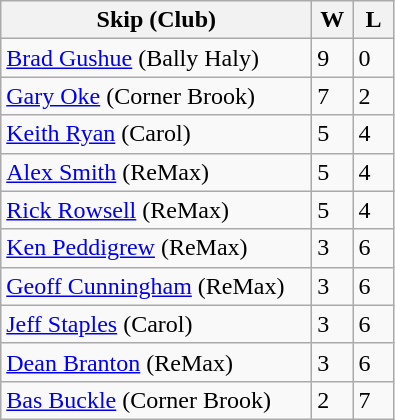<table class="wikitable">
<tr>
<th bgcolor="#efefef" width="200">Skip (Club)</th>
<th bgcolor="#efefef" width="20">W</th>
<th bgcolor="#efefef" width="20">L</th>
</tr>
<tr>
<td><a href='#'>Brad Gushue</a> (Bally Haly)</td>
<td>9</td>
<td>0</td>
</tr>
<tr>
<td><a href='#'>Gary Oke</a> (Corner Brook)</td>
<td>7</td>
<td>2</td>
</tr>
<tr>
<td><a href='#'>Keith Ryan</a> (Carol)</td>
<td>5</td>
<td>4</td>
</tr>
<tr>
<td><a href='#'>Alex Smith</a> (ReMax)</td>
<td>5</td>
<td>4</td>
</tr>
<tr>
<td><a href='#'>Rick Rowsell</a> (ReMax)</td>
<td>5</td>
<td>4</td>
</tr>
<tr>
<td><a href='#'>Ken Peddigrew</a> (ReMax)</td>
<td>3</td>
<td>6</td>
</tr>
<tr>
<td><a href='#'>Geoff Cunningham</a> (ReMax)</td>
<td>3</td>
<td>6</td>
</tr>
<tr>
<td><a href='#'>Jeff Staples</a> (Carol)</td>
<td>3</td>
<td>6</td>
</tr>
<tr>
<td><a href='#'>Dean Branton</a> (ReMax)</td>
<td>3</td>
<td>6</td>
</tr>
<tr>
<td><a href='#'>Bas Buckle</a> (Corner Brook)</td>
<td>2</td>
<td>7</td>
</tr>
</table>
